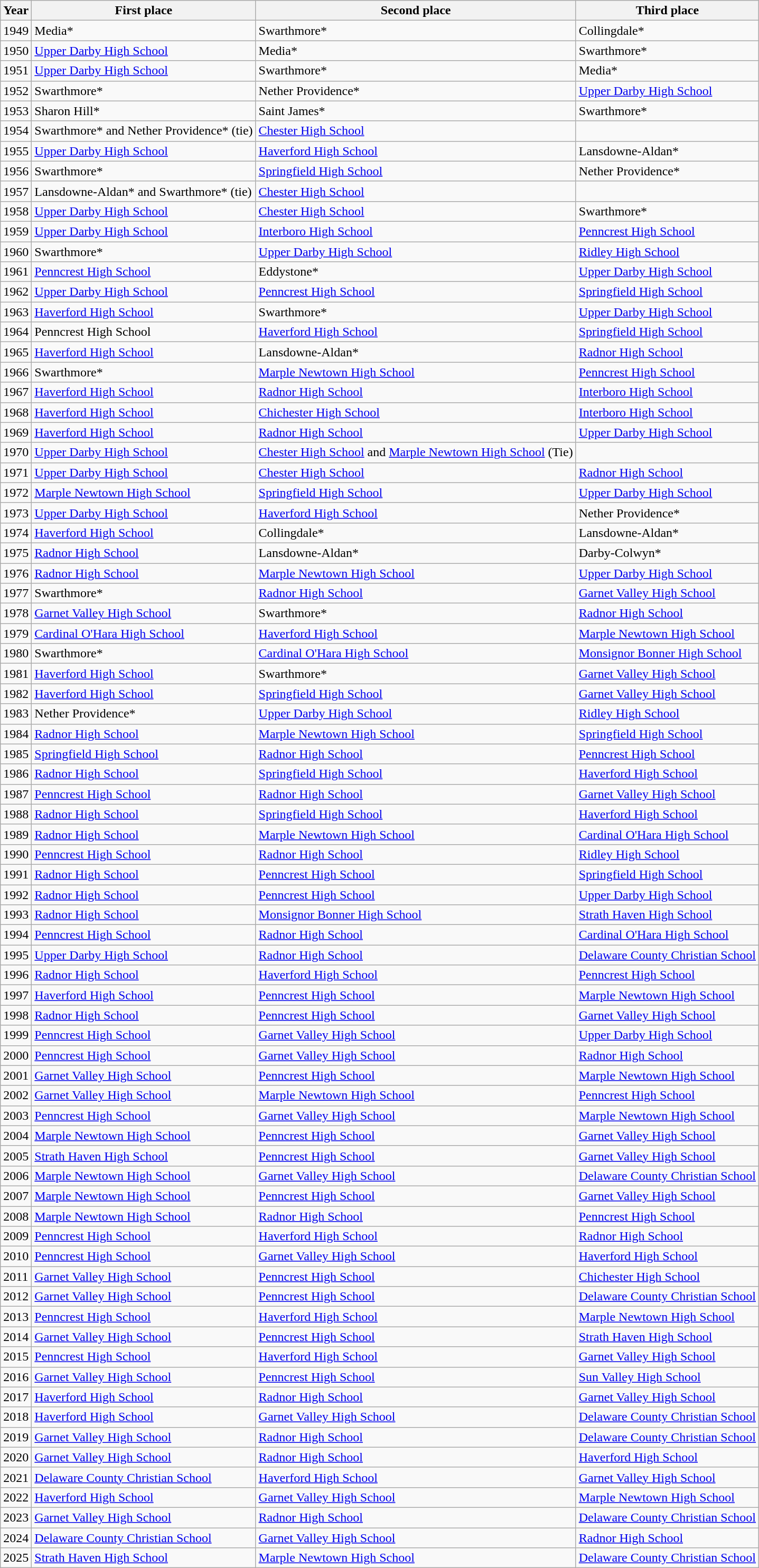<table class="wikitable sortable">
<tr>
<th>Year</th>
<th>First place</th>
<th>Second place</th>
<th>Third place</th>
</tr>
<tr>
<td>1949</td>
<td>Media*</td>
<td>Swarthmore*</td>
<td>Collingdale*</td>
</tr>
<tr>
<td>1950</td>
<td><a href='#'>Upper Darby High School</a></td>
<td>Media*</td>
<td>Swarthmore*</td>
</tr>
<tr>
<td>1951</td>
<td><a href='#'>Upper Darby High School</a></td>
<td>Swarthmore*</td>
<td>Media*</td>
</tr>
<tr>
<td>1952</td>
<td>Swarthmore*</td>
<td>Nether Providence*</td>
<td><a href='#'>Upper Darby High School</a></td>
</tr>
<tr>
<td>1953</td>
<td>Sharon Hill*</td>
<td>Saint James*</td>
<td>Swarthmore*</td>
</tr>
<tr>
<td>1954</td>
<td>Swarthmore* and Nether Providence* (tie)</td>
<td><a href='#'>Chester High School</a></td>
<td></td>
</tr>
<tr>
<td>1955</td>
<td><a href='#'>Upper Darby High School</a></td>
<td><a href='#'>Haverford High School</a></td>
<td>Lansdowne-Aldan*</td>
</tr>
<tr>
<td>1956</td>
<td>Swarthmore*</td>
<td><a href='#'>Springfield High School</a></td>
<td>Nether Providence*</td>
</tr>
<tr>
<td>1957</td>
<td>Lansdowne-Aldan* and Swarthmore* (tie)</td>
<td><a href='#'>Chester High School</a></td>
<td></td>
</tr>
<tr>
<td>1958</td>
<td><a href='#'>Upper Darby High School</a></td>
<td><a href='#'>Chester High School</a></td>
<td>Swarthmore*</td>
</tr>
<tr>
<td>1959</td>
<td><a href='#'>Upper Darby High School</a></td>
<td><a href='#'>Interboro High School</a></td>
<td><a href='#'>Penncrest High School</a></td>
</tr>
<tr>
<td>1960</td>
<td>Swarthmore*</td>
<td><a href='#'>Upper Darby High School</a></td>
<td><a href='#'>Ridley High School</a></td>
</tr>
<tr>
<td>1961</td>
<td><a href='#'>Penncrest High School</a></td>
<td>Eddystone*</td>
<td><a href='#'>Upper Darby High School</a></td>
</tr>
<tr>
<td>1962</td>
<td><a href='#'>Upper Darby High School</a></td>
<td><a href='#'>Penncrest High School</a></td>
<td><a href='#'>Springfield High School</a></td>
</tr>
<tr>
<td>1963</td>
<td><a href='#'>Haverford High School</a></td>
<td>Swarthmore*</td>
<td><a href='#'>Upper Darby High School</a></td>
</tr>
<tr>
<td>1964</td>
<td>Penncrest High School</td>
<td><a href='#'>Haverford High School</a></td>
<td><a href='#'>Springfield High School</a></td>
</tr>
<tr>
<td>1965</td>
<td><a href='#'>Haverford High School</a></td>
<td>Lansdowne-Aldan*</td>
<td><a href='#'>Radnor High School</a></td>
</tr>
<tr>
<td>1966</td>
<td>Swarthmore*</td>
<td><a href='#'>Marple Newtown High School</a></td>
<td><a href='#'>Penncrest High School</a></td>
</tr>
<tr>
<td>1967</td>
<td><a href='#'>Haverford High School</a></td>
<td><a href='#'>Radnor High School</a></td>
<td><a href='#'>Interboro High School</a></td>
</tr>
<tr>
<td>1968</td>
<td><a href='#'>Haverford High School</a></td>
<td><a href='#'>Chichester High School</a></td>
<td><a href='#'>Interboro High School</a></td>
</tr>
<tr>
<td>1969</td>
<td><a href='#'>Haverford High School</a></td>
<td><a href='#'>Radnor High School</a></td>
<td><a href='#'>Upper Darby High School</a></td>
</tr>
<tr>
<td>1970</td>
<td><a href='#'>Upper Darby High School</a></td>
<td><a href='#'>Chester High School</a> and <a href='#'>Marple Newtown High School</a> (Tie)</td>
<td></td>
</tr>
<tr>
<td>1971</td>
<td><a href='#'>Upper Darby High School</a></td>
<td><a href='#'>Chester High School</a></td>
<td><a href='#'>Radnor High School</a></td>
</tr>
<tr>
<td>1972</td>
<td><a href='#'>Marple Newtown High School</a></td>
<td><a href='#'>Springfield High School</a></td>
<td><a href='#'>Upper Darby High School</a></td>
</tr>
<tr>
<td>1973</td>
<td><a href='#'>Upper Darby High School</a></td>
<td><a href='#'>Haverford High School</a></td>
<td>Nether Providence*</td>
</tr>
<tr>
<td>1974</td>
<td><a href='#'>Haverford High School</a></td>
<td>Collingdale*</td>
<td>Lansdowne-Aldan*</td>
</tr>
<tr>
<td>1975</td>
<td><a href='#'>Radnor High School</a></td>
<td>Lansdowne-Aldan*</td>
<td>Darby-Colwyn*</td>
</tr>
<tr>
<td>1976</td>
<td><a href='#'>Radnor High School</a></td>
<td><a href='#'>Marple Newtown High School</a></td>
<td><a href='#'>Upper Darby High School</a></td>
</tr>
<tr>
<td>1977</td>
<td>Swarthmore*</td>
<td><a href='#'>Radnor High School</a></td>
<td><a href='#'>Garnet Valley High School</a></td>
</tr>
<tr>
<td>1978</td>
<td><a href='#'>Garnet Valley High School</a></td>
<td>Swarthmore*</td>
<td><a href='#'>Radnor High School</a></td>
</tr>
<tr>
<td>1979</td>
<td><a href='#'>Cardinal O'Hara High School</a></td>
<td><a href='#'>Haverford High School</a></td>
<td><a href='#'>Marple Newtown High School</a></td>
</tr>
<tr>
<td>1980</td>
<td>Swarthmore*</td>
<td><a href='#'>Cardinal O'Hara High School</a></td>
<td><a href='#'>Monsignor Bonner High School</a></td>
</tr>
<tr>
<td>1981</td>
<td><a href='#'>Haverford High School</a></td>
<td>Swarthmore*</td>
<td><a href='#'>Garnet Valley High School</a></td>
</tr>
<tr>
<td>1982</td>
<td><a href='#'>Haverford High School</a></td>
<td><a href='#'>Springfield High School</a></td>
<td><a href='#'>Garnet Valley High School</a></td>
</tr>
<tr>
<td>1983</td>
<td>Nether Providence*</td>
<td><a href='#'>Upper Darby High School</a></td>
<td><a href='#'>Ridley High School</a></td>
</tr>
<tr>
<td>1984</td>
<td><a href='#'>Radnor High School</a></td>
<td><a href='#'>Marple Newtown High School</a></td>
<td><a href='#'>Springfield High School</a></td>
</tr>
<tr>
<td>1985</td>
<td><a href='#'>Springfield High School</a></td>
<td><a href='#'>Radnor High School</a></td>
<td><a href='#'>Penncrest High School</a></td>
</tr>
<tr>
<td>1986</td>
<td><a href='#'>Radnor High School</a></td>
<td><a href='#'>Springfield High School</a></td>
<td><a href='#'>Haverford High School</a></td>
</tr>
<tr>
<td>1987</td>
<td><a href='#'>Penncrest High School</a></td>
<td><a href='#'>Radnor High School</a></td>
<td><a href='#'>Garnet Valley High School</a></td>
</tr>
<tr>
<td>1988</td>
<td><a href='#'>Radnor High School</a></td>
<td><a href='#'>Springfield High School</a></td>
<td><a href='#'>Haverford High School</a></td>
</tr>
<tr>
<td>1989</td>
<td><a href='#'>Radnor High School</a></td>
<td><a href='#'>Marple Newtown High School</a></td>
<td><a href='#'>Cardinal O'Hara High School</a></td>
</tr>
<tr>
<td>1990</td>
<td><a href='#'>Penncrest High School</a></td>
<td><a href='#'>Radnor High School</a></td>
<td><a href='#'>Ridley High School</a></td>
</tr>
<tr>
<td>1991</td>
<td><a href='#'>Radnor High School</a></td>
<td><a href='#'>Penncrest High School</a></td>
<td><a href='#'>Springfield High School</a></td>
</tr>
<tr>
<td>1992</td>
<td><a href='#'>Radnor High School</a></td>
<td><a href='#'>Penncrest High School</a></td>
<td><a href='#'>Upper Darby High School</a></td>
</tr>
<tr>
<td>1993</td>
<td><a href='#'>Radnor High School</a></td>
<td><a href='#'>Monsignor Bonner High School</a></td>
<td><a href='#'>Strath Haven High School</a></td>
</tr>
<tr>
<td>1994</td>
<td><a href='#'>Penncrest High School</a></td>
<td><a href='#'>Radnor High School</a></td>
<td><a href='#'>Cardinal O'Hara High School</a></td>
</tr>
<tr>
<td>1995</td>
<td><a href='#'>Upper Darby High School</a></td>
<td><a href='#'>Radnor High School</a></td>
<td><a href='#'>Delaware County Christian School</a></td>
</tr>
<tr>
<td>1996</td>
<td><a href='#'>Radnor High School</a></td>
<td><a href='#'>Haverford High School</a></td>
<td><a href='#'>Penncrest High School</a></td>
</tr>
<tr>
<td>1997</td>
<td><a href='#'>Haverford High School</a></td>
<td><a href='#'>Penncrest High School</a></td>
<td><a href='#'>Marple Newtown High School</a></td>
</tr>
<tr>
<td>1998</td>
<td><a href='#'>Radnor High School</a></td>
<td><a href='#'>Penncrest High School</a></td>
<td><a href='#'>Garnet Valley High School</a></td>
</tr>
<tr>
<td>1999</td>
<td><a href='#'>Penncrest High School</a></td>
<td><a href='#'>Garnet Valley High School</a></td>
<td><a href='#'>Upper Darby High School</a></td>
</tr>
<tr>
<td>2000</td>
<td><a href='#'>Penncrest High School</a></td>
<td><a href='#'>Garnet Valley High School</a></td>
<td><a href='#'>Radnor High School</a></td>
</tr>
<tr>
<td>2001</td>
<td><a href='#'>Garnet Valley High School</a></td>
<td><a href='#'>Penncrest High School</a></td>
<td><a href='#'>Marple Newtown High School</a></td>
</tr>
<tr>
<td>2002</td>
<td><a href='#'>Garnet Valley High School</a></td>
<td><a href='#'>Marple Newtown High School</a></td>
<td><a href='#'>Penncrest High School</a></td>
</tr>
<tr>
<td>2003</td>
<td><a href='#'>Penncrest High School</a></td>
<td><a href='#'>Garnet Valley High School</a></td>
<td><a href='#'>Marple Newtown High School</a></td>
</tr>
<tr>
<td>2004</td>
<td><a href='#'>Marple Newtown High School</a></td>
<td><a href='#'>Penncrest High School</a></td>
<td><a href='#'>Garnet Valley High School</a></td>
</tr>
<tr>
<td>2005</td>
<td><a href='#'>Strath Haven High School</a></td>
<td><a href='#'>Penncrest High School</a></td>
<td><a href='#'>Garnet Valley High School</a></td>
</tr>
<tr>
<td>2006</td>
<td><a href='#'>Marple Newtown High School</a></td>
<td><a href='#'>Garnet Valley High School</a></td>
<td><a href='#'>Delaware County Christian School</a></td>
</tr>
<tr>
<td>2007</td>
<td><a href='#'>Marple Newtown High School</a></td>
<td><a href='#'>Penncrest High School</a></td>
<td><a href='#'>Garnet Valley High School</a></td>
</tr>
<tr>
<td>2008</td>
<td><a href='#'>Marple Newtown High School</a></td>
<td><a href='#'>Radnor High School</a></td>
<td><a href='#'>Penncrest High School</a></td>
</tr>
<tr>
<td>2009</td>
<td><a href='#'>Penncrest High School</a></td>
<td><a href='#'>Haverford High School</a></td>
<td><a href='#'>Radnor High School</a></td>
</tr>
<tr>
<td>2010</td>
<td><a href='#'>Penncrest High School</a></td>
<td><a href='#'>Garnet Valley High School</a></td>
<td><a href='#'>Haverford High School</a></td>
</tr>
<tr>
<td>2011</td>
<td><a href='#'>Garnet Valley High School</a></td>
<td><a href='#'>Penncrest High School</a></td>
<td><a href='#'>Chichester High School</a></td>
</tr>
<tr>
<td>2012</td>
<td><a href='#'>Garnet Valley High School</a></td>
<td><a href='#'>Penncrest High School</a></td>
<td><a href='#'>Delaware County Christian School</a></td>
</tr>
<tr>
<td>2013</td>
<td><a href='#'>Penncrest High School</a></td>
<td><a href='#'>Haverford High School</a></td>
<td><a href='#'>Marple Newtown High School</a></td>
</tr>
<tr>
<td>2014</td>
<td><a href='#'>Garnet Valley High School</a></td>
<td><a href='#'>Penncrest High School</a></td>
<td><a href='#'>Strath Haven High School</a></td>
</tr>
<tr>
<td>2015</td>
<td><a href='#'>Penncrest High School</a></td>
<td><a href='#'>Haverford High School</a></td>
<td><a href='#'>Garnet Valley High School</a></td>
</tr>
<tr>
<td>2016</td>
<td><a href='#'>Garnet Valley High School</a></td>
<td><a href='#'>Penncrest High School</a></td>
<td><a href='#'>Sun Valley High School</a></td>
</tr>
<tr>
<td>2017</td>
<td><a href='#'>Haverford High School</a></td>
<td><a href='#'>Radnor High School</a></td>
<td><a href='#'>Garnet Valley High School</a></td>
</tr>
<tr>
<td>2018</td>
<td><a href='#'>Haverford High School</a></td>
<td><a href='#'>Garnet Valley High School</a></td>
<td><a href='#'>Delaware County Christian School</a></td>
</tr>
<tr>
<td>2019</td>
<td><a href='#'>Garnet Valley High School</a></td>
<td><a href='#'>Radnor High School</a></td>
<td><a href='#'>Delaware County Christian School</a></td>
</tr>
<tr>
<td>2020</td>
<td><a href='#'>Garnet Valley High School</a></td>
<td><a href='#'>Radnor High School</a></td>
<td><a href='#'>Haverford High School</a></td>
</tr>
<tr>
<td>2021</td>
<td><a href='#'>Delaware County Christian School</a></td>
<td><a href='#'>Haverford High School</a></td>
<td><a href='#'>Garnet Valley High School</a></td>
</tr>
<tr>
<td>2022</td>
<td><a href='#'>Haverford High School</a></td>
<td><a href='#'>Garnet Valley High School</a></td>
<td><a href='#'>Marple Newtown High School</a></td>
</tr>
<tr>
<td>2023</td>
<td><a href='#'>Garnet Valley High School</a></td>
<td><a href='#'>Radnor High School</a></td>
<td><a href='#'>Delaware County Christian School</a></td>
</tr>
<tr>
<td>2024</td>
<td><a href='#'>Delaware County Christian School</a></td>
<td><a href='#'>Garnet Valley High School</a></td>
<td><a href='#'>Radnor High School</a></td>
</tr>
<tr>
<td>2025</td>
<td><a href='#'>Strath Haven High School</a></td>
<td><a href='#'>Marple Newtown High School</a></td>
<td><a href='#'>Delaware County Christian School</a></td>
</tr>
</table>
